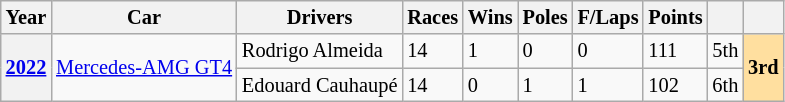<table class="wikitable" style="font-size:85%">
<tr>
<th>Year</th>
<th>Car</th>
<th>Drivers</th>
<th>Races</th>
<th>Wins</th>
<th>Poles</th>
<th>F/Laps</th>
<th>Points</th>
<th></th>
<th></th>
</tr>
<tr>
<th rowspan="2"><a href='#'>2022</a></th>
<td rowspan="2"><a href='#'>Mercedes-AMG GT4</a></td>
<td> Rodrigo Almeida</td>
<td>14</td>
<td>1</td>
<td>0</td>
<td>0</td>
<td>111</td>
<td>5th</td>
<td rowspan="2" style="background:#ffdf9f;"><strong>3rd</strong></td>
</tr>
<tr>
<td> Edouard Cauhaupé</td>
<td>14</td>
<td>0</td>
<td>1</td>
<td>1</td>
<td>102</td>
<td>6th</td>
</tr>
</table>
